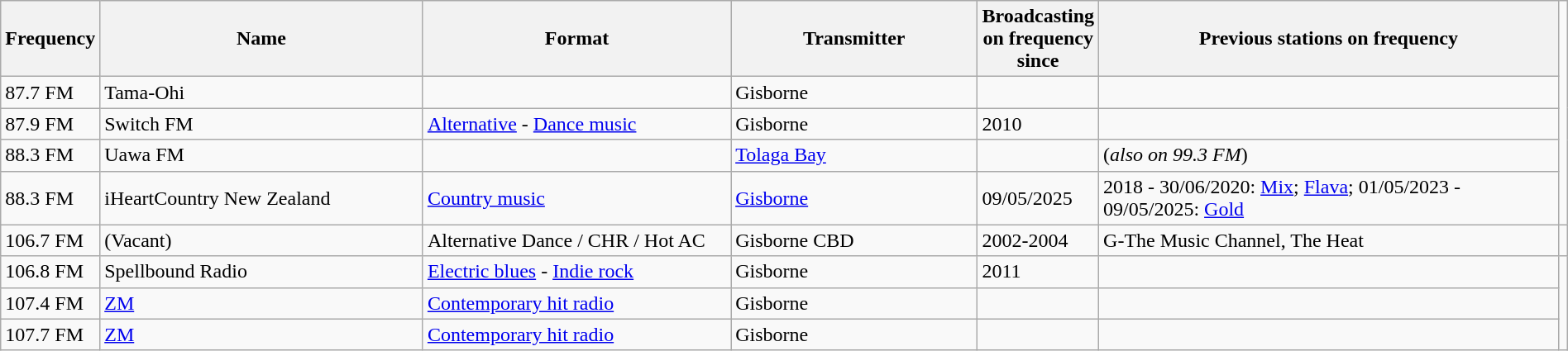<table class="wikitable sortable" width="100%">
<tr>
<th scope="col" width="04%">Frequency<br></th>
<th scope="col" width="21%">Name</th>
<th scope="col" width="20%">Format</th>
<th scope="col" width="16%">Transmitter</th>
<th scope="col" width="04%">Broadcasting on frequency since</th>
<th scope="col" width="30%" class="unsortable">Previous stations on frequency</th>
</tr>
<tr>
<td>87.7 FM</td>
<td>Tama-Ohi</td>
<td></td>
<td>Gisborne</td>
<td></td>
<td></td>
</tr>
<tr>
<td>87.9 FM</td>
<td>Switch FM</td>
<td><a href='#'>Alternative</a> - <a href='#'>Dance music</a></td>
<td>Gisborne</td>
<td>2010</td>
<td></td>
</tr>
<tr>
<td>88.3 FM</td>
<td>Uawa FM</td>
<td></td>
<td><a href='#'>Tolaga Bay</a></td>
<td></td>
<td>(<em>also on 99.3 FM</em>)</td>
</tr>
<tr>
<td>88.3 FM</td>
<td>iHeartCountry New Zealand</td>
<td><a href='#'>Country music</a></td>
<td><a href='#'>Gisborne</a></td>
<td>09/05/2025</td>
<td>2018 - 30/06/2020: <a href='#'>Mix</a>; <a href='#'>Flava</a>; 01/05/2023 - 09/05/2025: <a href='#'>Gold</a></td>
</tr>
<tr>
<td>106.7 FM</td>
<td>(Vacant)</td>
<td>Alternative Dance / CHR / Hot AC</td>
<td>Gisborne CBD</td>
<td>2002-2004</td>
<td>G-The Music Channel, The Heat</td>
<td></td>
</tr>
<tr>
<td>106.8 FM</td>
<td>Spellbound Radio</td>
<td><a href='#'>Electric blues</a> - <a href='#'>Indie rock</a></td>
<td>Gisborne</td>
<td>2011</td>
<td></td>
</tr>
<tr>
<td>107.4 FM</td>
<td><a href='#'>ZM</a></td>
<td><a href='#'>Contemporary hit radio</a></td>
<td>Gisborne</td>
<td></td>
<td></td>
</tr>
<tr>
<td>107.7 FM</td>
<td><a href='#'>ZM</a></td>
<td><a href='#'>Contemporary hit radio</a></td>
<td>Gisborne</td>
<td></td>
<td></td>
</tr>
</table>
